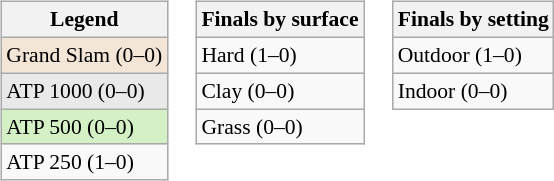<table>
<tr valign="top">
<td><br><table class=wikitable style="font-size:90%">
<tr>
<th>Legend</th>
</tr>
<tr style="background:#f3e6d7;">
<td>Grand Slam (0–0)</td>
</tr>
<tr style="background:#e9e9e9;">
<td>ATP 1000 (0–0)</td>
</tr>
<tr style="background:#d4f1c5;">
<td>ATP 500 (0–0)</td>
</tr>
<tr>
<td>ATP 250 (1–0)</td>
</tr>
</table>
</td>
<td><br><table class=wikitable style="font-size:90%">
<tr>
<th>Finals by surface</th>
</tr>
<tr>
<td>Hard (1–0)</td>
</tr>
<tr>
<td>Clay (0–0)</td>
</tr>
<tr>
<td>Grass (0–0)</td>
</tr>
</table>
</td>
<td><br><table class=wikitable style="font-size:90%">
<tr>
<th>Finals by setting</th>
</tr>
<tr>
<td>Outdoor (1–0)</td>
</tr>
<tr>
<td>Indoor (0–0)</td>
</tr>
</table>
</td>
</tr>
</table>
